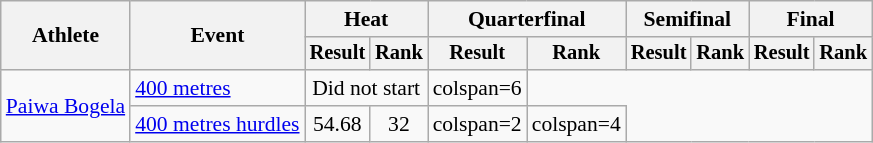<table class=wikitable style=font-size:90%>
<tr>
<th rowspan=2>Athlete</th>
<th rowspan=2>Event</th>
<th colspan=2>Heat</th>
<th colspan=2>Quarterfinal</th>
<th colspan=2>Semifinal</th>
<th colspan=2>Final</th>
</tr>
<tr style=font-size:95%>
<th>Result</th>
<th>Rank</th>
<th>Result</th>
<th>Rank</th>
<th>Result</th>
<th>Rank</th>
<th>Result</th>
<th>Rank</th>
</tr>
<tr align=center>
<td align=left rowspan=2><a href='#'>Paiwa Bogela</a></td>
<td align=left><a href='#'>400 metres</a></td>
<td colspan=2>Did not start</td>
<td>colspan=6 </td>
</tr>
<tr align=center>
<td align=left><a href='#'>400 metres hurdles</a></td>
<td>54.68</td>
<td>32</td>
<td>colspan=2 </td>
<td>colspan=4 </td>
</tr>
</table>
